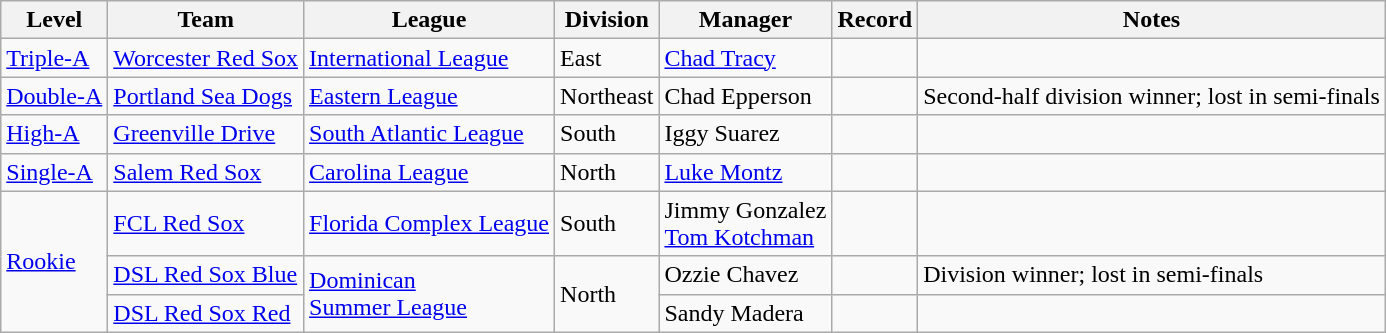<table class="wikitable" style="text-align:left">
<tr>
<th>Level</th>
<th>Team</th>
<th>League</th>
<th>Division</th>
<th>Manager</th>
<th>Record</th>
<th>Notes</th>
</tr>
<tr>
<td><a href='#'>Triple-A</a></td>
<td><a href='#'>Worcester Red Sox</a></td>
<td><a href='#'>International League</a></td>
<td>East</td>
<td><a href='#'>Chad Tracy</a></td>
<td align=right></td>
<td></td>
</tr>
<tr>
<td><a href='#'>Double-A</a></td>
<td><a href='#'>Portland Sea Dogs</a></td>
<td><a href='#'>Eastern League</a></td>
<td>Northeast</td>
<td>Chad Epperson</td>
<td align=right></td>
<td>Second-half division winner; lost in semi-finals</td>
</tr>
<tr>
<td><a href='#'>High-A</a></td>
<td><a href='#'>Greenville Drive</a></td>
<td><a href='#'>South Atlantic League</a></td>
<td>South</td>
<td>Iggy Suarez</td>
<td align=right></td>
<td></td>
</tr>
<tr>
<td><a href='#'>Single-A</a></td>
<td><a href='#'>Salem Red Sox</a></td>
<td><a href='#'>Carolina League</a></td>
<td>North</td>
<td><a href='#'>Luke Montz</a></td>
<td align=right></td>
<td></td>
</tr>
<tr>
<td rowspan=3><a href='#'>Rookie</a></td>
<td><a href='#'>FCL Red Sox</a></td>
<td><a href='#'>Florida Complex League</a></td>
<td>South</td>
<td>Jimmy Gonzalez<br><a href='#'>Tom Kotchman</a></td>
<td align=right></td>
<td></td>
</tr>
<tr>
<td><a href='#'>DSL Red Sox Blue</a></td>
<td rowspan=2><a href='#'>Dominican<br>Summer League</a></td>
<td rowspan=2>North</td>
<td>Ozzie Chavez</td>
<td align=right></td>
<td>Division winner; lost in semi-finals</td>
</tr>
<tr>
<td><a href='#'>DSL Red Sox Red</a></td>
<td>Sandy Madera</td>
<td align=right></td>
<td></td>
</tr>
</table>
